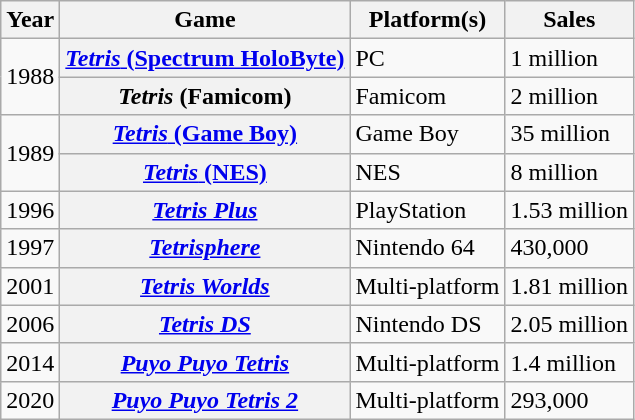<table class="wikitable plainrowheaders mw-collapsible floatright">
<tr>
<th scope="col">Year</th>
<th scope="col">Game</th>
<th scope="col">Platform(s)</th>
<th scope="col">Sales</th>
</tr>
<tr>
<td rowspan="2" style="text-align:center;">1988</td>
<th scope="row"><a href='#'><em>Tetris</em> (Spectrum HoloByte)</a></th>
<td>PC</td>
<td>1 million</td>
</tr>
<tr>
<th scope="row"><em>Tetris</em> (Famicom)</th>
<td>Famicom</td>
<td>2 million</td>
</tr>
<tr>
<td rowspan="2" style="text-align:center;">1989</td>
<th scope="row"><a href='#'><em>Tetris</em> (Game Boy)</a></th>
<td>Game Boy</td>
<td>35 million</td>
</tr>
<tr>
<th scope="row"><a href='#'><em>Tetris</em> (NES)</a></th>
<td>NES</td>
<td>8 million</td>
</tr>
<tr>
<td style="text-align:center;">1996</td>
<th scope="row"><em><a href='#'>Tetris Plus</a></em></th>
<td>PlayStation</td>
<td>1.53 million</td>
</tr>
<tr>
<td style="text-align:center;">1997</td>
<th scope="row"><em><a href='#'>Tetrisphere</a></em></th>
<td>Nintendo 64</td>
<td>430,000</td>
</tr>
<tr>
<td style="text-align:center;">2001</td>
<th scope="row"><em><a href='#'>Tetris Worlds</a></em></th>
<td>Multi-platform</td>
<td>1.81 million</td>
</tr>
<tr>
<td style="text-align:center;">2006</td>
<th scope="row"><em><a href='#'>Tetris DS</a></em></th>
<td>Nintendo DS</td>
<td>2.05 million</td>
</tr>
<tr>
<td style="text-align:center;">2014</td>
<th scope="row"><em><a href='#'>Puyo Puyo Tetris</a></em></th>
<td>Multi-platform</td>
<td>1.4 million</td>
</tr>
<tr>
<td style="text-align:center;">2020</td>
<th scope="row"><em><a href='#'>Puyo Puyo Tetris 2</a></em></th>
<td>Multi-platform</td>
<td>293,000</td>
</tr>
</table>
